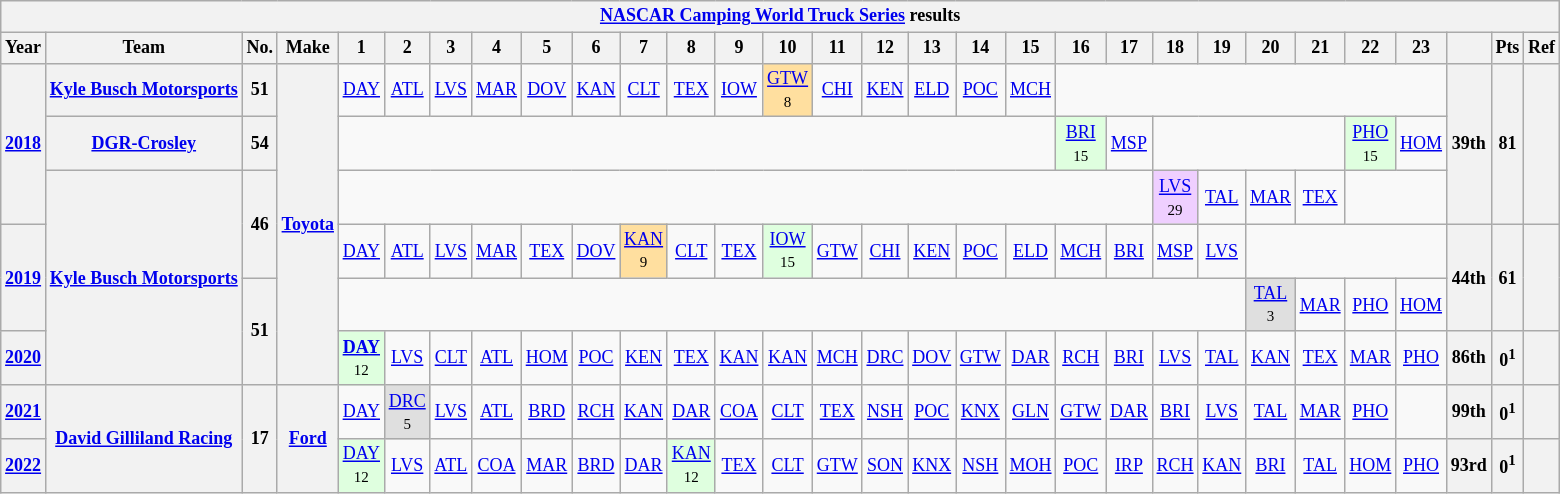<table class="wikitable" style="text-align:center; font-size:75%">
<tr>
<th colspan=45><a href='#'>NASCAR Camping World Truck Series</a> results</th>
</tr>
<tr>
<th>Year</th>
<th>Team</th>
<th>No.</th>
<th>Make</th>
<th>1</th>
<th>2</th>
<th>3</th>
<th>4</th>
<th>5</th>
<th>6</th>
<th>7</th>
<th>8</th>
<th>9</th>
<th>10</th>
<th>11</th>
<th>12</th>
<th>13</th>
<th>14</th>
<th>15</th>
<th>16</th>
<th>17</th>
<th>18</th>
<th>19</th>
<th>20</th>
<th>21</th>
<th>22</th>
<th>23</th>
<th></th>
<th>Pts</th>
<th>Ref</th>
</tr>
<tr>
<th rowspan=3><a href='#'>2018</a></th>
<th><a href='#'>Kyle Busch Motorsports</a></th>
<th>51</th>
<th rowspan="6"><a href='#'>Toyota</a></th>
<td><a href='#'>DAY</a></td>
<td><a href='#'>ATL</a></td>
<td><a href='#'>LVS</a></td>
<td><a href='#'>MAR</a></td>
<td><a href='#'>DOV</a></td>
<td><a href='#'>KAN</a></td>
<td><a href='#'>CLT</a></td>
<td><a href='#'>TEX</a></td>
<td><a href='#'>IOW</a></td>
<td style="background:#FFDF9F;"><a href='#'>GTW</a><br><small>8</small></td>
<td><a href='#'>CHI</a></td>
<td><a href='#'>KEN</a></td>
<td><a href='#'>ELD</a></td>
<td><a href='#'>POC</a></td>
<td><a href='#'>MCH</a></td>
<td colspan=8></td>
<th rowspan=3>39th</th>
<th rowspan=3>81</th>
<th rowspan=3></th>
</tr>
<tr>
<th><a href='#'>DGR-Crosley</a></th>
<th>54</th>
<td colspan=15></td>
<td style="background:#DFFFDF;"><a href='#'>BRI</a><br><small>15</small></td>
<td><a href='#'>MSP</a></td>
<td colspan=4></td>
<td style="background:#DFFFDF;"><a href='#'>PHO</a><br><small>15</small></td>
<td><a href='#'>HOM</a></td>
</tr>
<tr>
<th rowspan=4><a href='#'>Kyle Busch Motorsports</a></th>
<th rowspan=2>46</th>
<td colspan=17></td>
<td style="background:#EFCFFF;"><a href='#'>LVS</a><br><small>29</small></td>
<td><a href='#'>TAL</a></td>
<td><a href='#'>MAR</a></td>
<td><a href='#'>TEX</a></td>
<td colspan=2></td>
</tr>
<tr>
<th rowspan=2><a href='#'>2019</a></th>
<td><a href='#'>DAY</a></td>
<td><a href='#'>ATL</a></td>
<td><a href='#'>LVS</a></td>
<td><a href='#'>MAR</a></td>
<td><a href='#'>TEX</a></td>
<td><a href='#'>DOV</a></td>
<td style="background:#FFDF9F;"><a href='#'>KAN</a><br><small>9</small></td>
<td><a href='#'>CLT</a></td>
<td><a href='#'>TEX</a></td>
<td style="background:#DFFFDF;"><a href='#'>IOW</a><br><small>15</small></td>
<td><a href='#'>GTW</a></td>
<td><a href='#'>CHI</a></td>
<td><a href='#'>KEN</a></td>
<td><a href='#'>POC</a></td>
<td><a href='#'>ELD</a></td>
<td><a href='#'>MCH</a></td>
<td><a href='#'>BRI</a></td>
<td><a href='#'>MSP</a></td>
<td><a href='#'>LVS</a></td>
<td colspan=4></td>
<th rowspan=2>44th</th>
<th rowspan=2>61</th>
<th rowspan=2></th>
</tr>
<tr>
<th rowspan=2>51</th>
<td colspan=19></td>
<td style="background:#DFDFDF;"><a href='#'>TAL</a><br><small>3</small></td>
<td><a href='#'>MAR</a></td>
<td><a href='#'>PHO</a></td>
<td><a href='#'>HOM</a></td>
</tr>
<tr>
<th><a href='#'>2020</a></th>
<td style="background:#DFFFDF;"><strong><a href='#'>DAY</a></strong><br><small>12</small></td>
<td><a href='#'>LVS</a></td>
<td><a href='#'>CLT</a></td>
<td><a href='#'>ATL</a></td>
<td><a href='#'>HOM</a></td>
<td><a href='#'>POC</a></td>
<td><a href='#'>KEN</a></td>
<td><a href='#'>TEX</a></td>
<td><a href='#'>KAN</a></td>
<td><a href='#'>KAN</a></td>
<td><a href='#'>MCH</a></td>
<td><a href='#'>DRC</a></td>
<td><a href='#'>DOV</a></td>
<td><a href='#'>GTW</a></td>
<td><a href='#'>DAR</a></td>
<td><a href='#'>RCH</a></td>
<td><a href='#'>BRI</a></td>
<td><a href='#'>LVS</a></td>
<td><a href='#'>TAL</a></td>
<td><a href='#'>KAN</a></td>
<td><a href='#'>TEX</a></td>
<td><a href='#'>MAR</a></td>
<td><a href='#'>PHO</a></td>
<th>86th</th>
<th>0<sup>1</sup></th>
<th></th>
</tr>
<tr>
<th><a href='#'>2021</a></th>
<th rowspan=2><a href='#'>David Gilliland Racing</a></th>
<th rowspan=2>17</th>
<th rowspan=2><a href='#'>Ford</a></th>
<td><a href='#'>DAY</a></td>
<td style="background:#DFDFDF;"><a href='#'>DRC</a><br><small>5</small></td>
<td><a href='#'>LVS</a></td>
<td><a href='#'>ATL</a></td>
<td><a href='#'>BRD</a></td>
<td><a href='#'>RCH</a></td>
<td><a href='#'>KAN</a></td>
<td><a href='#'>DAR</a></td>
<td><a href='#'>COA</a></td>
<td><a href='#'>CLT</a></td>
<td><a href='#'>TEX</a></td>
<td><a href='#'>NSH</a></td>
<td><a href='#'>POC</a></td>
<td><a href='#'>KNX</a></td>
<td><a href='#'>GLN</a></td>
<td><a href='#'>GTW</a></td>
<td><a href='#'>DAR</a></td>
<td><a href='#'>BRI</a></td>
<td><a href='#'>LVS</a></td>
<td><a href='#'>TAL</a></td>
<td><a href='#'>MAR</a></td>
<td><a href='#'>PHO</a></td>
<td></td>
<th>99th</th>
<th>0<sup>1</sup></th>
<th></th>
</tr>
<tr>
<th><a href='#'>2022</a></th>
<td style="background:#DFFFDF;"><a href='#'>DAY</a><br><small>12</small></td>
<td><a href='#'>LVS</a></td>
<td><a href='#'>ATL</a></td>
<td><a href='#'>COA</a></td>
<td><a href='#'>MAR</a></td>
<td><a href='#'>BRD</a></td>
<td><a href='#'>DAR</a></td>
<td style="background:#DFFFDF;"><a href='#'>KAN</a><br><small>12</small></td>
<td><a href='#'>TEX</a></td>
<td><a href='#'>CLT</a></td>
<td><a href='#'>GTW</a></td>
<td><a href='#'>SON</a></td>
<td><a href='#'>KNX</a></td>
<td><a href='#'>NSH</a></td>
<td><a href='#'>MOH</a></td>
<td><a href='#'>POC</a></td>
<td><a href='#'>IRP</a></td>
<td><a href='#'>RCH</a></td>
<td><a href='#'>KAN</a></td>
<td><a href='#'>BRI</a></td>
<td><a href='#'>TAL</a></td>
<td><a href='#'>HOM</a></td>
<td><a href='#'>PHO</a></td>
<th>93rd</th>
<th>0<sup>1</sup></th>
<th></th>
</tr>
</table>
